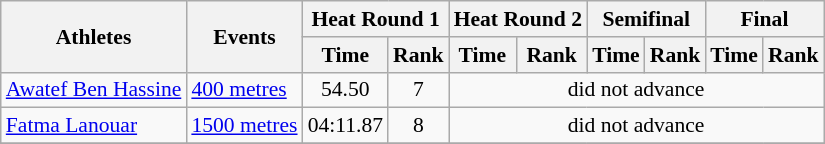<table class=wikitable style=font-size:90%>
<tr>
<th rowspan=2>Athletes</th>
<th rowspan=2>Events</th>
<th colspan=2>Heat Round 1</th>
<th colspan=2>Heat Round 2</th>
<th colspan=2>Semifinal</th>
<th colspan=2>Final</th>
</tr>
<tr>
<th>Time</th>
<th>Rank</th>
<th>Time</th>
<th>Rank</th>
<th>Time</th>
<th>Rank</th>
<th>Time</th>
<th>Rank</th>
</tr>
<tr>
<td><a href='#'>Awatef Ben Hassine</a></td>
<td><a href='#'>400 metres</a></td>
<td align=center>54.50</td>
<td align=center>7</td>
<td align=center colspan=6>did not advance</td>
</tr>
<tr>
<td><a href='#'>Fatma Lanouar</a></td>
<td><a href='#'>1500 metres</a></td>
<td align=center>04:11.87</td>
<td align=center>8</td>
<td align=center colspan=6>did not advance</td>
</tr>
<tr>
</tr>
</table>
